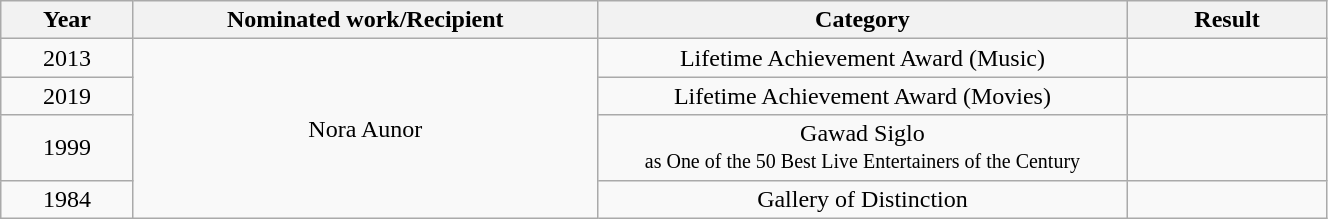<table width="70%" class="wikitable sortable">
<tr>
<th width="10%">Year</th>
<th width="35%">Nominated work/Recipient</th>
<th width="40%">Category</th>
<th width="15%">Result</th>
</tr>
<tr>
<td align="center">2013</td>
<td align="center" rowspan ="4">Nora Aunor</td>
<td align="center">Lifetime Achievement Award (Music)</td>
<td></td>
</tr>
<tr>
<td align="center">2019</td>
<td align="center">Lifetime Achievement Award (Movies)</td>
<td></td>
</tr>
<tr>
<td align="center">1999</td>
<td align="center">Gawad Siglo<br><small> as One of the 50 Best Live Entertainers of the Century</small></td>
<td></td>
</tr>
<tr>
<td align="center">1984</td>
<td align="center">Gallery of Distinction</td>
<td></td>
</tr>
</table>
